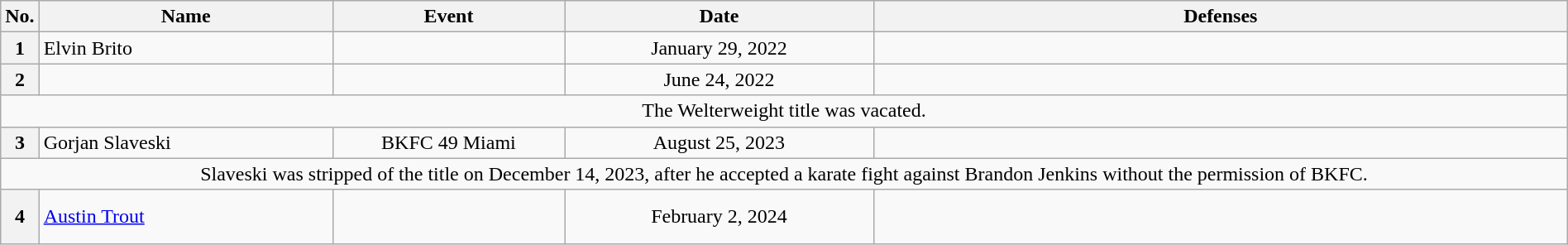<table class="wikitable" width=100%>
<tr>
<th width=1%>No.</th>
<th width=19%>Name</th>
<th width=15%>Event</th>
<th width=20%>Date</th>
<th width=45%>Defenses</th>
</tr>
<tr>
<th>1</th>
<td align=left> Elvin Brito<br></td>
<td align=center><br></td>
<td align=center>January 29, 2022</td>
<td></td>
</tr>
<tr>
<th>2</th>
<td align=left></td>
<td align=center><br></td>
<td align=center>June 24, 2022</td>
<td></td>
</tr>
<tr>
<td colspan=5 align=center>The Welterweight title was vacated.</td>
</tr>
<tr>
<th>3</th>
<td align=left> Gorjan Slaveski<br></td>
<td align=center>BKFC 49 Miami</td>
<td align=center>August 25, 2023</td>
<td></td>
</tr>
<tr>
<td colspan=5 align=center>Slaveski was stripped of the title on December 14, 2023, after he accepted a karate fight against Brandon Jenkins without the permission of BKFC.</td>
</tr>
<tr>
<th>4</th>
<td align=left> <a href='#'>Austin Trout</a><br></td>
<td align=center><br></td>
<td align=center>February 2, 2024</td>
<td><br><br></td>
</tr>
</table>
